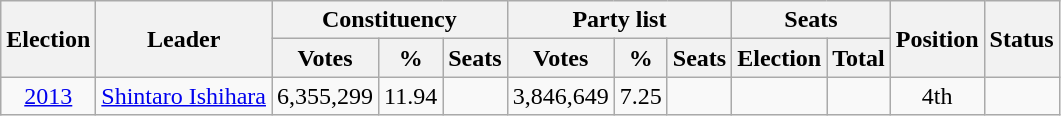<table class="wikitable" style="text-align:center">
<tr>
<th rowspan="2">Election</th>
<th rowspan="2">Leader</th>
<th colspan="3">Constituency</th>
<th colspan="3">Party list</th>
<th colspan="2">Seats</th>
<th rowspan="2">Position</th>
<th rowspan="2">Status</th>
</tr>
<tr>
<th>Votes</th>
<th>%</th>
<th>Seats</th>
<th>Votes</th>
<th>%</th>
<th>Seats</th>
<th>Election</th>
<th>Total</th>
</tr>
<tr>
<td><a href='#'>2013</a></td>
<td><a href='#'>Shintaro Ishihara</a></td>
<td>6,355,299</td>
<td>11.94</td>
<td></td>
<td>3,846,649</td>
<td>7.25</td>
<td></td>
<td></td>
<td></td>
<td>4th</td>
<td></td>
</tr>
</table>
